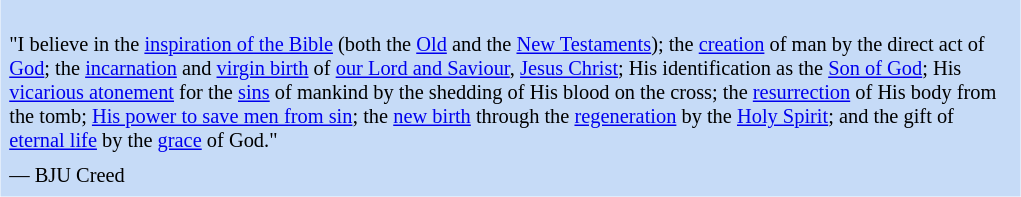<table class="toccolours" style="float: right; margin-left: 1em; margin-right: 2em; font-size: 85%; background:#c6dbf7; color:black; width:50em; max-width: 75%;" cellspacing="5">
<tr>
<td style="text-align: left;"><br>"I believe in the <a href='#'>inspiration of the Bible</a> (both the <a href='#'>Old</a> and the <a href='#'>New Testaments</a>); the <a href='#'>creation</a> of man by the direct act of <a href='#'>God</a>; the <a href='#'>incarnation</a> and <a href='#'>virgin birth</a> of <a href='#'>our Lord and Saviour</a>, <a href='#'>Jesus Christ</a>; His identification as the <a href='#'>Son of God</a>; His <a href='#'>vicarious atonement</a> for the <a href='#'>sins</a> of mankind by the shedding of His blood on the cross; the <a href='#'>resurrection</a> of His body from the tomb; <a href='#'>His power to save men from sin</a>; the <a href='#'>new birth</a> through the <a href='#'>regeneration</a> by the <a href='#'>Holy Spirit</a>; and the gift of <a href='#'>eternal life</a> by the <a href='#'>grace</a> of God."</td>
</tr>
<tr>
<td style="text-align: left;">— BJU Creed</td>
</tr>
</table>
